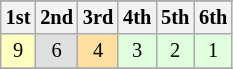<table class="wikitable" style="font-size: 85%; text-align:center">
<tr>
</tr>
<tr>
<th>1st</th>
<th>2nd</th>
<th>3rd</th>
<th>4th</th>
<th>5th</th>
<th>6th</th>
</tr>
<tr>
<td style="background:#FFFFBF;">9</td>
<td style="background:#DFDFDF;">6</td>
<td style="background:#FFDF9F;">4</td>
<td style="background:#DFFFDF;">3</td>
<td style="background:#DFFFDF;">2</td>
<td style="background:#DFFFDF;">1</td>
</tr>
<tr>
</tr>
</table>
